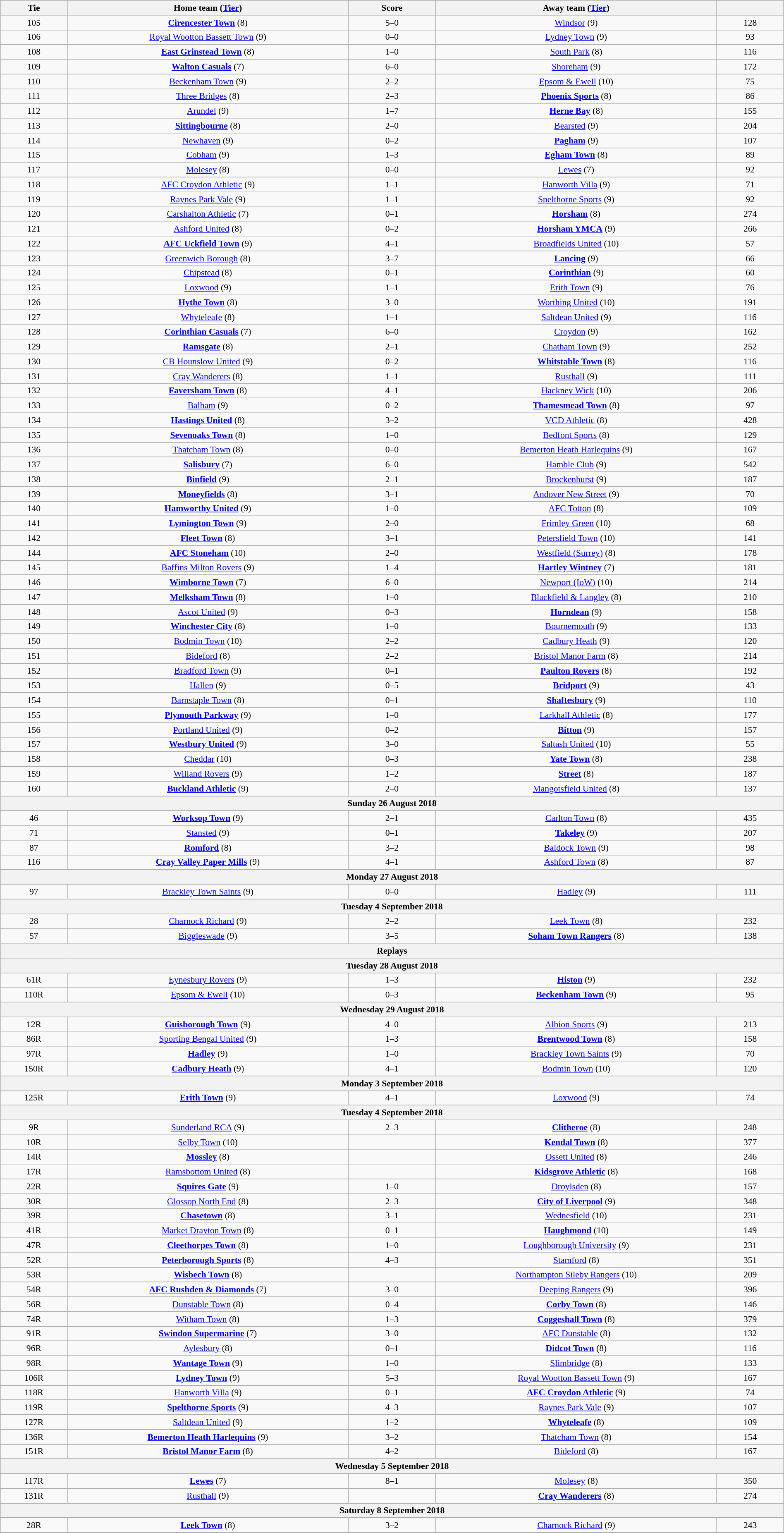<table class="wikitable" style="text-align:center; font-size:90%; width:100%">
<tr>
<th scope="col" style="width:  8.43%;">Tie</th>
<th scope="col" style="width: 35.29%;">Home team (<a href='#'>Tier</a>)</th>
<th scope="col" style="width: 11.00%;">Score</th>
<th scope="col" style="width: 35.29%;">Away team (<a href='#'>Tier</a>)</th>
<th scope="col" style="width:  8.43%;"></th>
</tr>
<tr>
<td>105</td>
<td><strong><a href='#'>Cirencester Town</a></strong> (8)</td>
<td>5–0</td>
<td><a href='#'>Windsor</a> (9)</td>
<td>128</td>
</tr>
<tr>
<td>106</td>
<td><a href='#'>Royal Wootton Bassett Town</a> (9)</td>
<td>0–0</td>
<td><a href='#'>Lydney Town</a> (9)</td>
<td>93</td>
</tr>
<tr>
<td>108</td>
<td><strong><a href='#'>East Grinstead Town</a></strong> (8)</td>
<td>1–0</td>
<td><a href='#'>South Park</a> (8)</td>
<td>116</td>
</tr>
<tr>
<td>109</td>
<td><strong><a href='#'>Walton Casuals</a></strong> (7)</td>
<td>6–0</td>
<td><a href='#'>Shoreham</a> (9)</td>
<td>172</td>
</tr>
<tr>
<td>110</td>
<td><a href='#'>Beckenham Town</a> (9)</td>
<td>2–2</td>
<td><a href='#'>Epsom & Ewell</a> (10)</td>
<td>75</td>
</tr>
<tr>
<td>111</td>
<td><a href='#'>Three Bridges</a> (8)</td>
<td>2–3</td>
<td><strong><a href='#'>Phoenix Sports</a></strong> (8)</td>
<td>86</td>
</tr>
<tr>
<td>112</td>
<td><a href='#'>Arundel</a> (9)</td>
<td>1–7</td>
<td><strong><a href='#'>Herne Bay</a></strong> (8)</td>
<td>155</td>
</tr>
<tr>
<td>113</td>
<td><strong><a href='#'>Sittingbourne</a></strong> (8)</td>
<td>2–0</td>
<td><a href='#'>Bearsted</a> (9)</td>
<td>204</td>
</tr>
<tr>
<td>114</td>
<td><a href='#'>Newhaven</a> (9)</td>
<td>0–2</td>
<td><strong><a href='#'>Pagham</a></strong> (9)</td>
<td>107</td>
</tr>
<tr>
<td>115</td>
<td><a href='#'>Cobham</a> (9)</td>
<td>1–3</td>
<td><strong><a href='#'>Egham Town</a></strong> (8)</td>
<td>89</td>
</tr>
<tr>
<td>117</td>
<td><a href='#'>Molesey</a> (8)</td>
<td>0–0</td>
<td><a href='#'>Lewes</a> (7)</td>
<td>92</td>
</tr>
<tr>
<td>118</td>
<td><a href='#'>AFC Croydon Athletic</a> (9)</td>
<td>1–1</td>
<td><a href='#'>Hanworth Villa</a> (9)</td>
<td>71</td>
</tr>
<tr>
<td>119</td>
<td><a href='#'>Raynes Park Vale</a> (9)</td>
<td>1–1</td>
<td><a href='#'>Spelthorne Sports</a> (9)</td>
<td>92</td>
</tr>
<tr>
<td>120</td>
<td><a href='#'>Carshalton Athletic</a> (7)</td>
<td>0–1</td>
<td><strong><a href='#'>Horsham</a></strong> (8)</td>
<td>274</td>
</tr>
<tr>
<td>121</td>
<td><a href='#'>Ashford United</a> (8)</td>
<td>0–2</td>
<td><strong><a href='#'>Horsham YMCA</a></strong> (9)</td>
<td>266</td>
</tr>
<tr>
<td>122</td>
<td><strong><a href='#'>AFC Uckfield Town</a></strong> (9)</td>
<td>4–1</td>
<td><a href='#'>Broadfields United</a> (10)</td>
<td>57</td>
</tr>
<tr>
<td>123</td>
<td><a href='#'>Greenwich Borough</a> (8)</td>
<td>3–7</td>
<td><strong><a href='#'>Lancing</a></strong> (9)</td>
<td>66</td>
</tr>
<tr>
<td>124</td>
<td><a href='#'>Chipstead</a> (8)</td>
<td>0–1</td>
<td><strong><a href='#'>Corinthian</a></strong> (9)</td>
<td>60</td>
</tr>
<tr>
<td>125</td>
<td><a href='#'>Loxwood</a> (9)</td>
<td>1–1</td>
<td><a href='#'>Erith Town</a> (9)</td>
<td>76</td>
</tr>
<tr>
<td>126</td>
<td><strong><a href='#'>Hythe Town</a></strong> (8)</td>
<td>3–0</td>
<td><a href='#'>Worthing United</a> (10)</td>
<td>191</td>
</tr>
<tr>
<td>127</td>
<td><a href='#'>Whyteleafe</a> (8)</td>
<td>1–1</td>
<td><a href='#'>Saltdean United</a> (9)</td>
<td>116</td>
</tr>
<tr>
<td>128</td>
<td><strong><a href='#'>Corinthian Casuals</a></strong> (7)</td>
<td>6–0</td>
<td><a href='#'>Croydon</a> (9)</td>
<td>162</td>
</tr>
<tr>
<td>129</td>
<td><strong><a href='#'>Ramsgate</a></strong> (8)</td>
<td>2–1</td>
<td><a href='#'>Chatham Town</a> (9)</td>
<td>252</td>
</tr>
<tr>
<td>130</td>
<td><a href='#'>CB Hounslow United</a> (9)</td>
<td>0–2</td>
<td><strong><a href='#'>Whitstable Town</a></strong> (8)</td>
<td>116</td>
</tr>
<tr>
<td>131</td>
<td><a href='#'>Cray Wanderers</a> (8)</td>
<td>1–1</td>
<td><a href='#'>Rusthall</a> (9)</td>
<td>111</td>
</tr>
<tr>
<td>132</td>
<td><strong><a href='#'>Faversham Town</a></strong> (8)</td>
<td>4–1</td>
<td><a href='#'>Hackney Wick</a> (10)</td>
<td>206</td>
</tr>
<tr>
<td>133</td>
<td><a href='#'>Balham</a> (9)</td>
<td>0–2</td>
<td><strong><a href='#'>Thamesmead Town</a></strong> (8)</td>
<td>97</td>
</tr>
<tr>
<td>134</td>
<td><strong><a href='#'>Hastings United</a></strong> (8)</td>
<td>3–2</td>
<td><a href='#'>VCD Athletic</a> (8)</td>
<td>428</td>
</tr>
<tr>
<td>135</td>
<td><strong><a href='#'>Sevenoaks Town</a></strong> (8)</td>
<td>1–0</td>
<td><a href='#'>Bedfont Sports</a> (8)</td>
<td>129</td>
</tr>
<tr>
<td>136</td>
<td><a href='#'>Thatcham Town</a> (8)</td>
<td>0–0</td>
<td><a href='#'>Bemerton Heath Harlequins</a> (9)</td>
<td>167</td>
</tr>
<tr>
<td>137</td>
<td><strong><a href='#'>Salisbury</a></strong> (7)</td>
<td>6–0</td>
<td><a href='#'>Hamble Club</a> (9)</td>
<td>542</td>
</tr>
<tr>
<td>138</td>
<td><strong><a href='#'>Binfield</a></strong> (9)</td>
<td>2–1</td>
<td><a href='#'>Brockenhurst</a> (9)</td>
<td>187</td>
</tr>
<tr>
<td>139</td>
<td><strong><a href='#'>Moneyfields</a></strong> (8)</td>
<td>3–1</td>
<td><a href='#'>Andover New Street</a> (9)</td>
<td>70</td>
</tr>
<tr>
<td>140</td>
<td><strong><a href='#'>Hamworthy United</a></strong> (9)</td>
<td>1–0</td>
<td><a href='#'>AFC Totton</a> (8)</td>
<td>109</td>
</tr>
<tr>
<td>141</td>
<td><strong><a href='#'>Lymington Town</a></strong> (9)</td>
<td>2–0</td>
<td><a href='#'>Frimley Green</a> (10)</td>
<td>68</td>
</tr>
<tr>
<td>142</td>
<td><strong><a href='#'>Fleet Town</a></strong> (8)</td>
<td>3–1</td>
<td><a href='#'>Petersfield Town</a> (10)</td>
<td>141</td>
</tr>
<tr>
<td>144</td>
<td><strong><a href='#'>AFC Stoneham</a></strong> (10)</td>
<td>2–0</td>
<td><a href='#'>Westfield (Surrey)</a> (8)</td>
<td>178</td>
</tr>
<tr>
<td>145</td>
<td><a href='#'>Baffins Milton Rovers</a> (9)</td>
<td>1–4</td>
<td><strong><a href='#'>Hartley Wintney</a></strong> (7)</td>
<td>181</td>
</tr>
<tr>
<td>146</td>
<td><strong><a href='#'>Wimborne Town</a></strong> (7)</td>
<td>6–0</td>
<td><a href='#'>Newport (IoW)</a> (10)</td>
<td>214</td>
</tr>
<tr>
<td>147</td>
<td><strong><a href='#'>Melksham Town</a></strong> (8)</td>
<td>1–0</td>
<td><a href='#'>Blackfield & Langley</a> (8)</td>
<td>210</td>
</tr>
<tr>
<td>148</td>
<td><a href='#'>Ascot United</a> (9)</td>
<td>0–3</td>
<td><strong><a href='#'>Horndean</a></strong> (9)</td>
<td>158</td>
</tr>
<tr>
<td>149</td>
<td><strong><a href='#'>Winchester City</a></strong> (8)</td>
<td>1–0</td>
<td><a href='#'>Bournemouth</a> (9)</td>
<td>133</td>
</tr>
<tr>
<td>150</td>
<td><a href='#'>Bodmin Town</a> (10)</td>
<td>2–2</td>
<td><a href='#'>Cadbury Heath</a> (9)</td>
<td>120</td>
</tr>
<tr>
<td>151</td>
<td><a href='#'>Bideford</a> (8)</td>
<td>2–2</td>
<td><a href='#'>Bristol Manor Farm</a> (8)</td>
<td>214</td>
</tr>
<tr>
<td>152</td>
<td><a href='#'>Bradford Town</a> (9)</td>
<td>0–1</td>
<td><strong><a href='#'>Paulton Rovers</a></strong> (8)</td>
<td>192</td>
</tr>
<tr>
<td>153</td>
<td><a href='#'>Hallen</a> (9)</td>
<td>0–5</td>
<td><strong><a href='#'>Bridport</a></strong> (9)</td>
<td>43</td>
</tr>
<tr>
<td>154</td>
<td><a href='#'>Barnstaple Town</a> (8)</td>
<td>0–1</td>
<td><strong><a href='#'>Shaftesbury</a></strong> (9)</td>
<td>110</td>
</tr>
<tr>
<td>155</td>
<td><strong><a href='#'>Plymouth Parkway</a></strong> (9)</td>
<td>1–0</td>
<td><a href='#'>Larkhall Athletic</a> (8)</td>
<td>177</td>
</tr>
<tr>
<td>156</td>
<td><a href='#'>Portland United</a> (9)</td>
<td>0–2</td>
<td><strong><a href='#'>Bitton</a></strong> (9)</td>
<td>157</td>
</tr>
<tr>
<td>157</td>
<td><strong><a href='#'>Westbury United</a></strong> (9)</td>
<td>3–0</td>
<td><a href='#'>Saltash United</a> (10)</td>
<td>55</td>
</tr>
<tr>
<td>158</td>
<td><a href='#'>Cheddar</a> (10)</td>
<td>0–3</td>
<td><strong><a href='#'>Yate Town</a></strong> (8)</td>
<td>238</td>
</tr>
<tr>
<td>159</td>
<td><a href='#'>Willand Rovers</a> (9)</td>
<td>1–2</td>
<td><strong><a href='#'>Street</a></strong> (8)</td>
<td>187</td>
</tr>
<tr>
<td>160</td>
<td><strong><a href='#'>Buckland Athletic</a></strong> (9)</td>
<td>2–0</td>
<td><a href='#'>Mangotsfield United</a> (8)</td>
<td>137</td>
</tr>
<tr>
<th colspan="5"><strong>Sunday 26 August 2018</strong></th>
</tr>
<tr>
<td>46</td>
<td><strong><a href='#'>Worksop Town</a></strong> (9)</td>
<td>2–1</td>
<td><a href='#'>Carlton Town</a> (8)</td>
<td>435</td>
</tr>
<tr>
<td>71</td>
<td><a href='#'>Stansted</a> (9)</td>
<td>0–1</td>
<td><strong><a href='#'>Takeley</a></strong> (9)</td>
<td>207</td>
</tr>
<tr>
<td>87</td>
<td><strong><a href='#'>Romford</a></strong> (8)</td>
<td>3–2</td>
<td><a href='#'>Baldock Town</a> (9)</td>
<td>98</td>
</tr>
<tr>
<td>116</td>
<td><strong><a href='#'>Cray Valley Paper Mills</a></strong> (9)</td>
<td>4–1</td>
<td><a href='#'>Ashford Town</a> (8)</td>
<td>87</td>
</tr>
<tr>
<th colspan="5"><strong>Monday 27 August 2018</strong></th>
</tr>
<tr>
<td>97</td>
<td><a href='#'>Brackley Town Saints</a> (9)</td>
<td>0–0</td>
<td><a href='#'>Hadley</a> (9)</td>
<td>111</td>
</tr>
<tr>
<th colspan="5"><strong>Tuesday 4 September 2018</strong></th>
</tr>
<tr>
<td>28</td>
<td><a href='#'>Charnock Richard</a> (9)</td>
<td>2–2</td>
<td><a href='#'>Leek Town</a> (8)</td>
<td>232</td>
</tr>
<tr>
<td>57</td>
<td><a href='#'>Biggleswade</a> (9)</td>
<td>3–5</td>
<td><strong><a href='#'>Soham Town Rangers</a></strong> (8)</td>
<td>138</td>
</tr>
<tr>
<th colspan="5"><strong>Replays</strong></th>
</tr>
<tr>
<th colspan="5"><strong>Tuesday 28 August 2018</strong></th>
</tr>
<tr>
<td>61R</td>
<td><a href='#'>Eynesbury Rovers</a> (9)</td>
<td>1–3</td>
<td><strong><a href='#'>Histon</a></strong> (9)</td>
<td>232</td>
</tr>
<tr>
<td>110R</td>
<td><a href='#'>Epsom & Ewell</a> (10)</td>
<td>0–3 </td>
<td><strong><a href='#'>Beckenham Town</a></strong> (9)</td>
<td>95</td>
</tr>
<tr>
<th colspan="5"><strong>Wednesday 29 August 2018</strong></th>
</tr>
<tr>
<td>12R</td>
<td><strong><a href='#'>Guisborough Town</a></strong> (9)</td>
<td>4–0</td>
<td><a href='#'>Albion Sports</a> (9)</td>
<td>213</td>
</tr>
<tr>
<td>86R</td>
<td><a href='#'>Sporting Bengal United</a> (9)</td>
<td>1–3</td>
<td><strong><a href='#'>Brentwood Town</a></strong> (8)</td>
<td>158</td>
</tr>
<tr>
<td>97R</td>
<td><strong><a href='#'>Hadley</a></strong> (9)</td>
<td>1–0</td>
<td><a href='#'>Brackley Town Saints</a> (9)</td>
<td>70</td>
</tr>
<tr>
<td>150R</td>
<td><strong><a href='#'>Cadbury Heath</a></strong> (9)</td>
<td>4–1</td>
<td><a href='#'>Bodmin Town</a> (10)</td>
<td>120</td>
</tr>
<tr>
<th colspan="5"><strong>Monday 3 September 2018</strong></th>
</tr>
<tr>
<td>125R</td>
<td><strong><a href='#'>Erith Town</a></strong> (9)</td>
<td>4–1</td>
<td><a href='#'>Loxwood</a> (9)</td>
<td>74</td>
</tr>
<tr>
<th colspan="5"><strong>Tuesday 4 September 2018</strong></th>
</tr>
<tr>
<td>9R</td>
<td><a href='#'>Sunderland RCA</a> (9)</td>
<td>2–3</td>
<td><strong><a href='#'>Clitheroe</a></strong> (8)</td>
<td>248</td>
</tr>
<tr>
<td>10R</td>
<td><a href='#'>Selby Town</a> (10)</td>
<td></td>
<td><strong><a href='#'>Kendal Town</a></strong> (8)</td>
<td>377</td>
</tr>
<tr>
<td>14R</td>
<td><strong><a href='#'>Mossley</a></strong> (8)</td>
<td></td>
<td><a href='#'>Ossett United</a> (8)</td>
<td>246</td>
</tr>
<tr>
<td>17R</td>
<td><a href='#'>Ramsbottom United</a> (8)</td>
<td></td>
<td><strong><a href='#'>Kidsgrove Athletic</a></strong> (8)</td>
<td>168</td>
</tr>
<tr>
<td>22R</td>
<td><strong><a href='#'>Squires Gate</a></strong> (9)</td>
<td>1–0</td>
<td><a href='#'>Droylsden</a> (8)</td>
<td>157</td>
</tr>
<tr>
<td>30R</td>
<td><a href='#'>Glossop North End</a> (8)</td>
<td>2–3 </td>
<td><strong><a href='#'>City of Liverpool</a></strong> (9)</td>
<td>348</td>
</tr>
<tr>
<td>39R</td>
<td><strong><a href='#'>Chasetown</a></strong> (8)</td>
<td>3–1</td>
<td><a href='#'>Wednesfield</a> (10)</td>
<td>231</td>
</tr>
<tr>
<td>41R</td>
<td><a href='#'>Market Drayton Town</a> (8)</td>
<td>0–1</td>
<td><strong><a href='#'>Haughmond</a></strong> (10)</td>
<td>149</td>
</tr>
<tr>
<td>47R</td>
<td><strong><a href='#'>Cleethorpes Town</a></strong> (8)</td>
<td>1–0</td>
<td><a href='#'>Loughborough University</a> (9)</td>
<td>231</td>
</tr>
<tr>
<td>52R</td>
<td><strong><a href='#'>Peterborough Sports</a></strong> (8)</td>
<td>4–3</td>
<td><a href='#'>Stamford</a> (8)</td>
<td>351</td>
</tr>
<tr>
<td>53R</td>
<td><strong><a href='#'>Wisbech Town</a></strong> (8)</td>
<td></td>
<td><a href='#'>Northampton Sileby Rangers</a> (10)</td>
<td>209</td>
</tr>
<tr>
<td>54R</td>
<td><strong><a href='#'>AFC Rushden & Diamonds</a></strong> (7)</td>
<td>3–0</td>
<td><a href='#'>Deeping Rangers</a> (9)</td>
<td>396</td>
</tr>
<tr>
<td>56R</td>
<td><a href='#'>Dunstable Town</a> (8)</td>
<td>0–4</td>
<td><strong><a href='#'>Corby Town</a></strong> (8)</td>
<td>146</td>
</tr>
<tr>
<td>74R</td>
<td><a href='#'>Witham Town</a> (8)</td>
<td>1–3</td>
<td><strong><a href='#'>Coggeshall Town</a></strong> (8)</td>
<td>379</td>
</tr>
<tr>
<td>91R</td>
<td><strong><a href='#'>Swindon Supermarine</a></strong> (7)</td>
<td>3–0</td>
<td><a href='#'>AFC Dunstable</a> (8)</td>
<td>132</td>
</tr>
<tr>
<td>96R</td>
<td><a href='#'>Aylesbury</a> (8)</td>
<td>0–1</td>
<td><strong><a href='#'>Didcot Town</a></strong> (8)</td>
<td>116</td>
</tr>
<tr>
<td>98R</td>
<td><strong><a href='#'>Wantage Town</a></strong> (9)</td>
<td>1–0</td>
<td><a href='#'>Slimbridge</a> (8)</td>
<td>133</td>
</tr>
<tr>
<td>106R</td>
<td><strong><a href='#'>Lydney Town</a></strong> (9)</td>
<td>5–3</td>
<td><a href='#'>Royal Wootton Bassett Town</a> (9)</td>
<td>167</td>
</tr>
<tr>
<td>118R</td>
<td><a href='#'>Hanworth Villa</a> (9)</td>
<td>0–1</td>
<td><strong><a href='#'>AFC Croydon Athletic</a></strong> (9)</td>
<td>74</td>
</tr>
<tr>
<td>119R</td>
<td><strong><a href='#'>Spelthorne Sports</a></strong> (9)</td>
<td>4–3 </td>
<td><a href='#'>Raynes Park Vale</a> (9)</td>
<td>107</td>
</tr>
<tr>
<td>127R</td>
<td><a href='#'>Saltdean United</a> (9)</td>
<td>1–2</td>
<td><strong><a href='#'>Whyteleafe</a></strong> (8)</td>
<td>109</td>
</tr>
<tr>
<td>136R</td>
<td><strong><a href='#'>Bemerton Heath Harlequins</a></strong> (9)</td>
<td>3–2</td>
<td><a href='#'>Thatcham Town</a> (8)</td>
<td>154</td>
</tr>
<tr>
<td>151R</td>
<td><strong><a href='#'>Bristol Manor Farm</a></strong> (8)</td>
<td>4–2 </td>
<td><a href='#'>Bideford</a> (8)</td>
<td>167</td>
</tr>
<tr>
<th colspan="5"><strong>Wednesday 5 September 2018</strong></th>
</tr>
<tr>
<td>117R</td>
<td><strong><a href='#'>Lewes</a></strong> (7)</td>
<td>8–1</td>
<td><a href='#'>Molesey</a> (8)</td>
<td>350</td>
</tr>
<tr>
<td>131R</td>
<td><a href='#'>Rusthall</a> (9)</td>
<td></td>
<td><strong><a href='#'>Cray Wanderers</a></strong> (8)</td>
<td>274</td>
</tr>
<tr>
<th colspan="5"><strong>Saturday 8 September 2018</strong></th>
</tr>
<tr>
<td>28R</td>
<td><strong><a href='#'>Leek Town</a></strong> (8)</td>
<td>3–2</td>
<td><a href='#'>Charnock Richard</a> (9)</td>
<td>243</td>
</tr>
<tr>
</tr>
</table>
